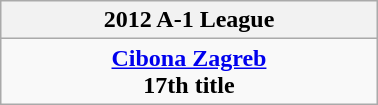<table class="wikitable" style="margin: 0 auto; width: 20%;">
<tr>
<th>2012 A-1 League</th>
</tr>
<tr>
<td align=center><strong><a href='#'>Cibona Zagreb</a></strong><br><strong>17th title</strong> <br></td>
</tr>
</table>
